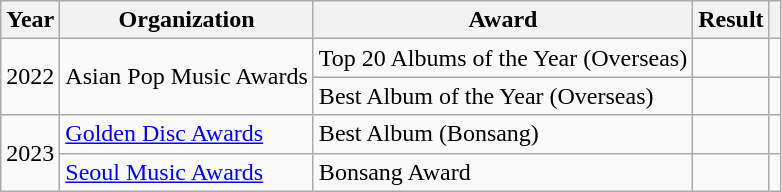<table class="wikitable">
<tr>
<th>Year</th>
<th>Organization</th>
<th>Award</th>
<th>Result</th>
<th></th>
</tr>
<tr>
<td style="text-align:center" rowspan="2">2022</td>
<td rowspan="2">Asian Pop Music Awards</td>
<td>Top 20 Albums of the Year (Overseas)</td>
<td></td>
<td style="text-align:center"></td>
</tr>
<tr>
<td>Best Album of the Year (Overseas)</td>
<td></td>
<td style="text-align:center"></td>
</tr>
<tr>
<td style="text-align:center" rowspan="2">2023</td>
<td><a href='#'>Golden Disc Awards</a></td>
<td>Best Album (Bonsang)</td>
<td></td>
<td style="text-align:center"></td>
</tr>
<tr>
<td><a href='#'>Seoul Music Awards</a></td>
<td>Bonsang Award</td>
<td></td>
<td style="text-align:center"></td>
</tr>
</table>
